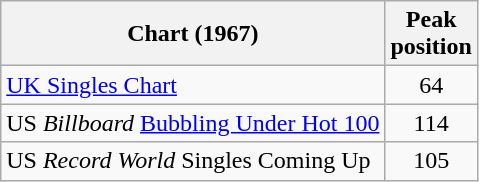<table class="wikitable">
<tr>
<th>Chart (1967)</th>
<th>Peak<br>position</th>
</tr>
<tr>
<td><a href='#'>UK Singles Chart</a></td>
<td align="center">64</td>
</tr>
<tr>
<td>US <em>Billboard</em> <a href='#'>Bubbling Under Hot 100</a></td>
<td align="center">114</td>
</tr>
<tr>
<td>US <em>Record World</em> Singles Coming Up</td>
<td align="center">105</td>
</tr>
</table>
